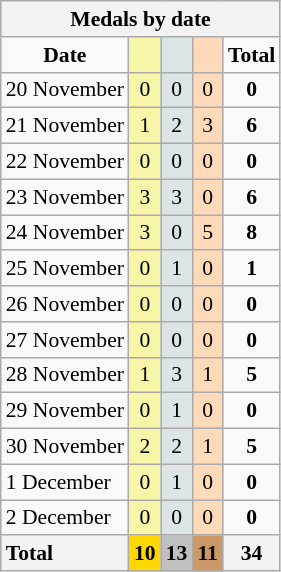<table class="wikitable" style="text-align:center;font-size:90%">
<tr style="background:#efefef;">
<th colspan=7>Medals by date</th>
</tr>
<tr>
<td><strong>Date</strong></td>
<td bgcolor=#f7f6a8></td>
<td bgcolor=#dce5e5></td>
<td bgcolor=#ffdab9></td>
<td><strong>Total</strong></td>
</tr>
<tr>
<td style="text-align:left;">20 November</td>
<td style="background:#F7F6A8;">0</td>
<td style="background:#DCE5E5;">0</td>
<td style="background:#FFDAB9;">0</td>
<td><strong>0</strong></td>
</tr>
<tr>
<td style="text-align:left;">21 November</td>
<td style="background:#F7F6A8;">1</td>
<td style="background:#DCE5E5;">2</td>
<td style="background:#FFDAB9;">3</td>
<td><strong>6</strong></td>
</tr>
<tr>
<td style="text-align:left;">22 November</td>
<td style="background:#F7F6A8;">0</td>
<td style="background:#DCE5E5;">0</td>
<td style="background:#FFDAB9;">0</td>
<td><strong>0</strong></td>
</tr>
<tr>
<td style="text-align:left;">23 November</td>
<td style="background:#F7F6A8;">3</td>
<td style="background:#DCE5E5;">3</td>
<td style="background:#FFDAB9;">0</td>
<td><strong>6</strong></td>
</tr>
<tr>
<td style="text-align:left;">24 November</td>
<td style="background:#F7F6A8;">3</td>
<td style="background:#DCE5E5;">0</td>
<td style="background:#FFDAB9;">5</td>
<td><strong>8</strong></td>
</tr>
<tr>
<td style="text-align:left;">25 November</td>
<td style="background:#F7F6A8;">0</td>
<td style="background:#DCE5E5;">1</td>
<td style="background:#FFDAB9;">0</td>
<td><strong>1</strong></td>
</tr>
<tr>
<td style="text-align:left;">26 November</td>
<td style="background:#F7F6A8;">0</td>
<td style="background:#DCE5E5;">0</td>
<td style="background:#FFDAB9;">0</td>
<td><strong>0</strong></td>
</tr>
<tr>
<td style="text-align:left;">27 November</td>
<td style="background:#F7F6A8;">0</td>
<td style="background:#DCE5E5;">0</td>
<td style="background:#FFDAB9;">0</td>
<td><strong>0</strong></td>
</tr>
<tr>
<td style="text-align:left;">28 November</td>
<td style="background:#F7F6A8;">1</td>
<td style="background:#DCE5E5;">3</td>
<td style="background:#FFDAB9;">1</td>
<td><strong>5</strong></td>
</tr>
<tr>
<td style="text-align:left;">29 November</td>
<td style="background:#F7F6A8;">0</td>
<td style="background:#DCE5E5;">1</td>
<td style="background:#FFDAB9;">0</td>
<td><strong>0</strong></td>
</tr>
<tr>
<td style="text-align:left;">30 November</td>
<td style="background:#F7F6A8;">2</td>
<td style="background:#DCE5E5;">2</td>
<td style="background:#FFDAB9;">1</td>
<td><strong>5</strong></td>
</tr>
<tr>
<td style="text-align:left;">1 December</td>
<td style="background:#F7F6A8;">0</td>
<td style="background:#DCE5E5;">1</td>
<td style="background:#FFDAB9;">0</td>
<td><strong>0</strong></td>
</tr>
<tr>
<td style="text-align:left;">2 December</td>
<td style="background:#F7F6A8;">0</td>
<td style="background:#DCE5E5;">0</td>
<td style="background:#FFDAB9;">0</td>
<td><strong>0</strong></td>
</tr>
<tr>
<th style="text-align:left;">Total</th>
<th style="background:gold;">10</th>
<th style="background:silver;">13</th>
<th style="background:#c96;">11</th>
<th><strong>34</strong></th>
</tr>
</table>
